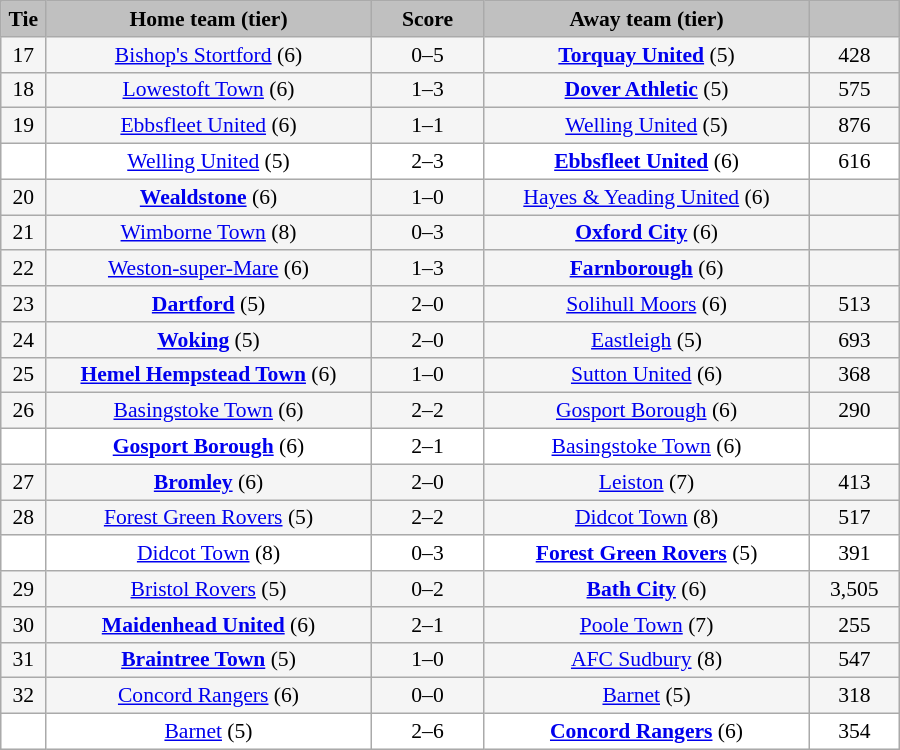<table class="wikitable" style="width: 600px; background:WhiteSmoke; text-align:center; font-size:90%">
<tr>
<td scope="col" style="width:  5.00%; background:silver;"><strong>Tie</strong></td>
<td scope="col" style="width: 36.25%; background:silver;"><strong>Home team (tier)</strong></td>
<td scope="col" style="width: 12.50%; background:silver;"><strong>Score</strong></td>
<td scope="col" style="width: 36.25%; background:silver;"><strong>Away team (tier)</strong></td>
<td scope="col" style="width: 10.00%; background:silver;"><strong></strong></td>
</tr>
<tr>
<td>17</td>
<td><a href='#'>Bishop's Stortford</a> (6)</td>
<td>0–5</td>
<td><strong><a href='#'>Torquay United</a></strong> (5)</td>
<td>428</td>
</tr>
<tr>
<td>18</td>
<td><a href='#'>Lowestoft Town</a> (6)</td>
<td>1–3</td>
<td><strong><a href='#'>Dover Athletic</a></strong> (5)</td>
<td>575</td>
</tr>
<tr>
<td>19</td>
<td><a href='#'>Ebbsfleet United</a> (6)</td>
<td>1–1</td>
<td><a href='#'>Welling United</a> (5)</td>
<td>876</td>
</tr>
<tr style="background:white;">
<td><em></em></td>
<td><a href='#'>Welling United</a> (5)</td>
<td>2–3 </td>
<td><strong><a href='#'>Ebbsfleet United</a></strong> (6)</td>
<td>616</td>
</tr>
<tr>
<td>20</td>
<td><strong><a href='#'>Wealdstone</a></strong> (6)</td>
<td>1–0</td>
<td><a href='#'>Hayes & Yeading United</a> (6)</td>
<td></td>
</tr>
<tr>
<td>21</td>
<td><a href='#'>Wimborne Town</a> (8)</td>
<td>0–3</td>
<td><strong><a href='#'>Oxford City</a></strong> (6)</td>
<td></td>
</tr>
<tr>
<td>22</td>
<td><a href='#'>Weston-super-Mare</a> (6)</td>
<td>1–3</td>
<td><strong><a href='#'>Farnborough</a></strong> (6)</td>
<td></td>
</tr>
<tr>
<td>23</td>
<td><strong><a href='#'>Dartford</a></strong> (5)</td>
<td>2–0</td>
<td><a href='#'>Solihull Moors</a> (6)</td>
<td>513</td>
</tr>
<tr>
<td>24</td>
<td><strong><a href='#'>Woking</a></strong> (5)</td>
<td>2–0</td>
<td><a href='#'>Eastleigh</a> (5)</td>
<td>693</td>
</tr>
<tr>
<td>25</td>
<td><strong><a href='#'>Hemel Hempstead Town</a></strong> (6)</td>
<td>1–0</td>
<td><a href='#'>Sutton United</a> (6)</td>
<td>368</td>
</tr>
<tr>
<td>26</td>
<td><a href='#'>Basingstoke Town</a> (6)</td>
<td>2–2</td>
<td><a href='#'>Gosport Borough</a> (6)</td>
<td>290</td>
</tr>
<tr style="background:white;">
<td><em></em></td>
<td><strong><a href='#'>Gosport Borough</a></strong> (6)</td>
<td>2–1 </td>
<td><a href='#'>Basingstoke Town</a> (6)</td>
<td></td>
</tr>
<tr>
<td>27</td>
<td><strong><a href='#'>Bromley</a></strong> (6)</td>
<td>2–0</td>
<td><a href='#'>Leiston</a> (7)</td>
<td>413</td>
</tr>
<tr>
<td>28</td>
<td><a href='#'>Forest Green Rovers</a> (5)</td>
<td>2–2</td>
<td><a href='#'>Didcot Town</a> (8)</td>
<td>517</td>
</tr>
<tr style="background:white;">
<td><em></em></td>
<td><a href='#'>Didcot Town</a> (8)</td>
<td>0–3</td>
<td><strong><a href='#'>Forest Green Rovers</a></strong> (5)</td>
<td>391</td>
</tr>
<tr>
<td>29</td>
<td><a href='#'>Bristol Rovers</a> (5)</td>
<td>0–2</td>
<td><strong><a href='#'>Bath City</a></strong> (6)</td>
<td>3,505</td>
</tr>
<tr>
<td>30</td>
<td><strong><a href='#'>Maidenhead United</a></strong> (6)</td>
<td>2–1</td>
<td><a href='#'>Poole Town</a> (7)</td>
<td>255</td>
</tr>
<tr>
<td>31</td>
<td><strong><a href='#'>Braintree Town</a></strong> (5)</td>
<td>1–0</td>
<td><a href='#'>AFC Sudbury</a> (8)</td>
<td>547</td>
</tr>
<tr>
<td>32</td>
<td><a href='#'>Concord Rangers</a> (6)</td>
<td>0–0</td>
<td><a href='#'>Barnet</a> (5)</td>
<td>318</td>
</tr>
<tr style="background:white;">
<td><em></em></td>
<td><a href='#'>Barnet</a> (5)</td>
<td>2–6</td>
<td><strong><a href='#'>Concord Rangers</a></strong> (6)</td>
<td>354</td>
</tr>
</table>
